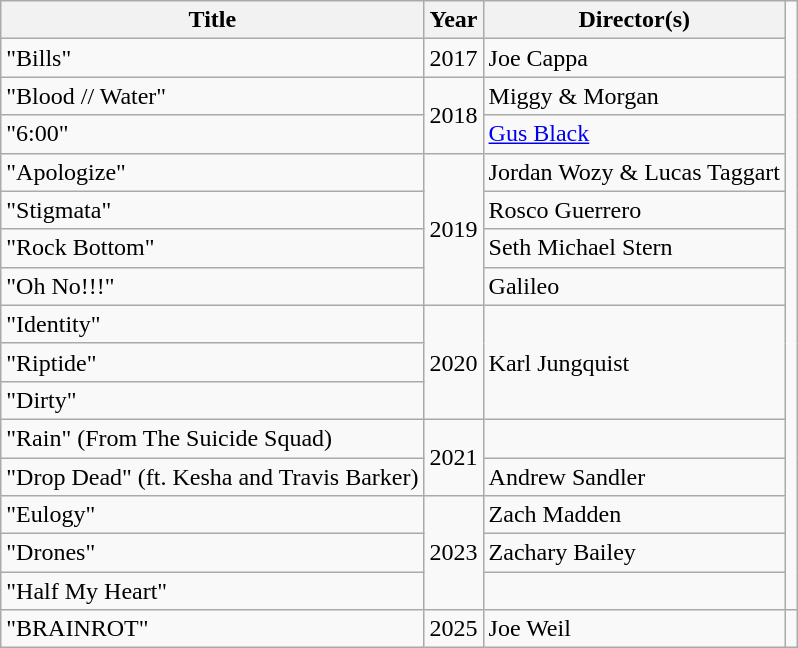<table class="wikitable">
<tr>
<th>Title</th>
<th>Year</th>
<th>Director(s)</th>
</tr>
<tr>
<td>"Bills"</td>
<td>2017</td>
<td>Joe Cappa</td>
</tr>
<tr>
<td>"Blood // Water"</td>
<td rowspan="2">2018</td>
<td>Miggy & Morgan</td>
</tr>
<tr>
<td>"6:00"</td>
<td><a href='#'>Gus Black</a></td>
</tr>
<tr>
<td>"Apologize"</td>
<td rowspan="4">2019</td>
<td>Jordan Wozy & Lucas Taggart</td>
</tr>
<tr>
<td>"Stigmata"</td>
<td>Rosco Guerrero</td>
</tr>
<tr>
<td>"Rock Bottom"</td>
<td>Seth Michael Stern</td>
</tr>
<tr>
<td>"Oh No!!!"</td>
<td>Galileo</td>
</tr>
<tr>
<td>"Identity"</td>
<td rowspan="3">2020</td>
<td rowspan="3">Karl Jungquist</td>
</tr>
<tr>
<td>"Riptide"</td>
</tr>
<tr>
<td>"Dirty"</td>
</tr>
<tr>
<td>"Rain" (From The Suicide Squad)</td>
<td rowspan="2">2021</td>
<td></td>
</tr>
<tr>
<td>"Drop Dead" (ft. Kesha and Travis Barker)</td>
<td>Andrew Sandler</td>
</tr>
<tr>
<td>"Eulogy"</td>
<td rowspan="3">2023</td>
<td>Zach Madden</td>
</tr>
<tr>
<td>"Drones"</td>
<td>Zachary Bailey</td>
</tr>
<tr>
<td>"Half My Heart"</td>
<td></td>
</tr>
<tr>
<td>"BRAINROT"</td>
<td>2025</td>
<td>Joe Weil</td>
<td></td>
</tr>
</table>
